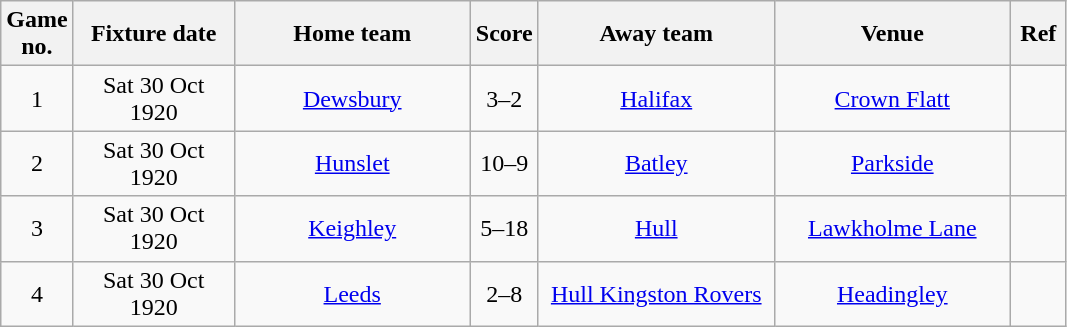<table class="wikitable" style="text-align:center;">
<tr>
<th width=20 abbr="No">Game no.</th>
<th width=100 abbr="Date">Fixture date</th>
<th width=150 abbr="Home team">Home team</th>
<th width=20 abbr="Score">Score</th>
<th width=150 abbr="Away team">Away team</th>
<th width=150 abbr="Venue">Venue</th>
<th width=30 abbr="Ref">Ref</th>
</tr>
<tr>
<td>1</td>
<td>Sat 30 Oct 1920</td>
<td><a href='#'>Dewsbury</a></td>
<td>3–2</td>
<td><a href='#'>Halifax</a></td>
<td><a href='#'>Crown Flatt</a></td>
<td></td>
</tr>
<tr>
<td>2</td>
<td>Sat 30 Oct 1920</td>
<td><a href='#'>Hunslet</a></td>
<td>10–9</td>
<td><a href='#'>Batley</a></td>
<td><a href='#'>Parkside</a></td>
<td></td>
</tr>
<tr>
<td>3</td>
<td>Sat 30 Oct 1920</td>
<td><a href='#'>Keighley</a></td>
<td>5–18</td>
<td><a href='#'>Hull</a></td>
<td><a href='#'>Lawkholme Lane</a></td>
<td></td>
</tr>
<tr>
<td>4</td>
<td>Sat 30 Oct 1920</td>
<td><a href='#'>Leeds</a></td>
<td>2–8</td>
<td><a href='#'>Hull Kingston Rovers</a></td>
<td><a href='#'>Headingley</a></td>
<td></td>
</tr>
</table>
